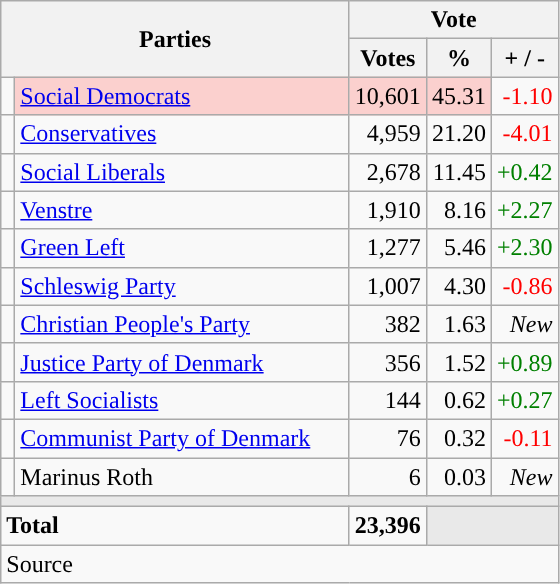<table class="wikitable" style="text-align:right;">
<tr>
<th style="text-align:centre;" rowspan="2" colspan="2" width="225">Parties</th>
<th colspan="3">Vote</th>
</tr>
<tr>
<th width="15">Votes</th>
<th width="15">%</th>
<th width="15">+ / -</th>
</tr>
<tr>
<td width="2" style="color:inherit;background:"></td>
<td bgcolor=#fbd0ce  align="left"><a href='#'>Social Democrats</a></td>
<td bgcolor=#fbd0ce>10,601</td>
<td bgcolor=#fbd0ce>45.31</td>
<td style=color:red;>-1.10</td>
</tr>
<tr>
<td width="2" style="color:inherit;background:"></td>
<td align="left"><a href='#'>Conservatives</a></td>
<td>4,959</td>
<td>21.20</td>
<td style=color:red;>-4.01</td>
</tr>
<tr>
<td width="2" style="color:inherit;background:"></td>
<td align="left"><a href='#'>Social Liberals</a></td>
<td>2,678</td>
<td>11.45</td>
<td style=color:green;>+0.42</td>
</tr>
<tr>
<td width="2" style="color:inherit;background:"></td>
<td align="left"><a href='#'>Venstre</a></td>
<td>1,910</td>
<td>8.16</td>
<td style=color:green;>+2.27</td>
</tr>
<tr>
<td width="2" style="color:inherit;background:"></td>
<td align="left"><a href='#'>Green Left</a></td>
<td>1,277</td>
<td>5.46</td>
<td style=color:green;>+2.30</td>
</tr>
<tr>
<td width="2" style="color:inherit;background:"></td>
<td align="left"><a href='#'>Schleswig Party</a></td>
<td>1,007</td>
<td>4.30</td>
<td style=color:red;>-0.86</td>
</tr>
<tr>
<td width="2" style="color:inherit;background:"></td>
<td align="left"><a href='#'>Christian People's Party</a></td>
<td>382</td>
<td>1.63</td>
<td><em>New</em></td>
</tr>
<tr>
<td width="2" style="color:inherit;background:"></td>
<td align="left"><a href='#'>Justice Party of Denmark</a></td>
<td>356</td>
<td>1.52</td>
<td style=color:green;>+0.89</td>
</tr>
<tr>
<td width="2" style="color:inherit;background:"></td>
<td align="left"><a href='#'>Left Socialists</a></td>
<td>144</td>
<td>0.62</td>
<td style=color:green;>+0.27</td>
</tr>
<tr>
<td width="2" style="color:inherit;background:"></td>
<td align="left"><a href='#'>Communist Party of Denmark</a></td>
<td>76</td>
<td>0.32</td>
<td style=color:red;>-0.11</td>
</tr>
<tr>
<td width="2" style="color:inherit;background:"></td>
<td align="left">Marinus Roth</td>
<td>6</td>
<td>0.03</td>
<td><em>New</em></td>
</tr>
<tr>
<td colspan="7" bgcolor="#E9E9E9"></td>
</tr>
<tr>
<td align="left" colspan="2"><strong>Total</strong></td>
<td><strong>23,396</strong></td>
<td bgcolor="#E9E9E9" colspan="2"></td>
</tr>
<tr>
<td align="left" colspan="6">Source</td>
</tr>
</table>
